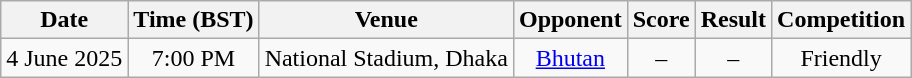<table class="wikitable" style="text-align:center">
<tr>
<th>Date</th>
<th>Time (BST)</th>
<th>Venue</th>
<th>Opponent</th>
<th>Score</th>
<th>Result</th>
<th>Competition</th>
</tr>
<tr>
<td>4 June 2025</td>
<td>7:00 PM</td>
<td>National Stadium, Dhaka</td>
<td><a href='#'>Bhutan</a></td>
<td>–</td>
<td>–</td>
<td>Friendly</td>
</tr>
</table>
